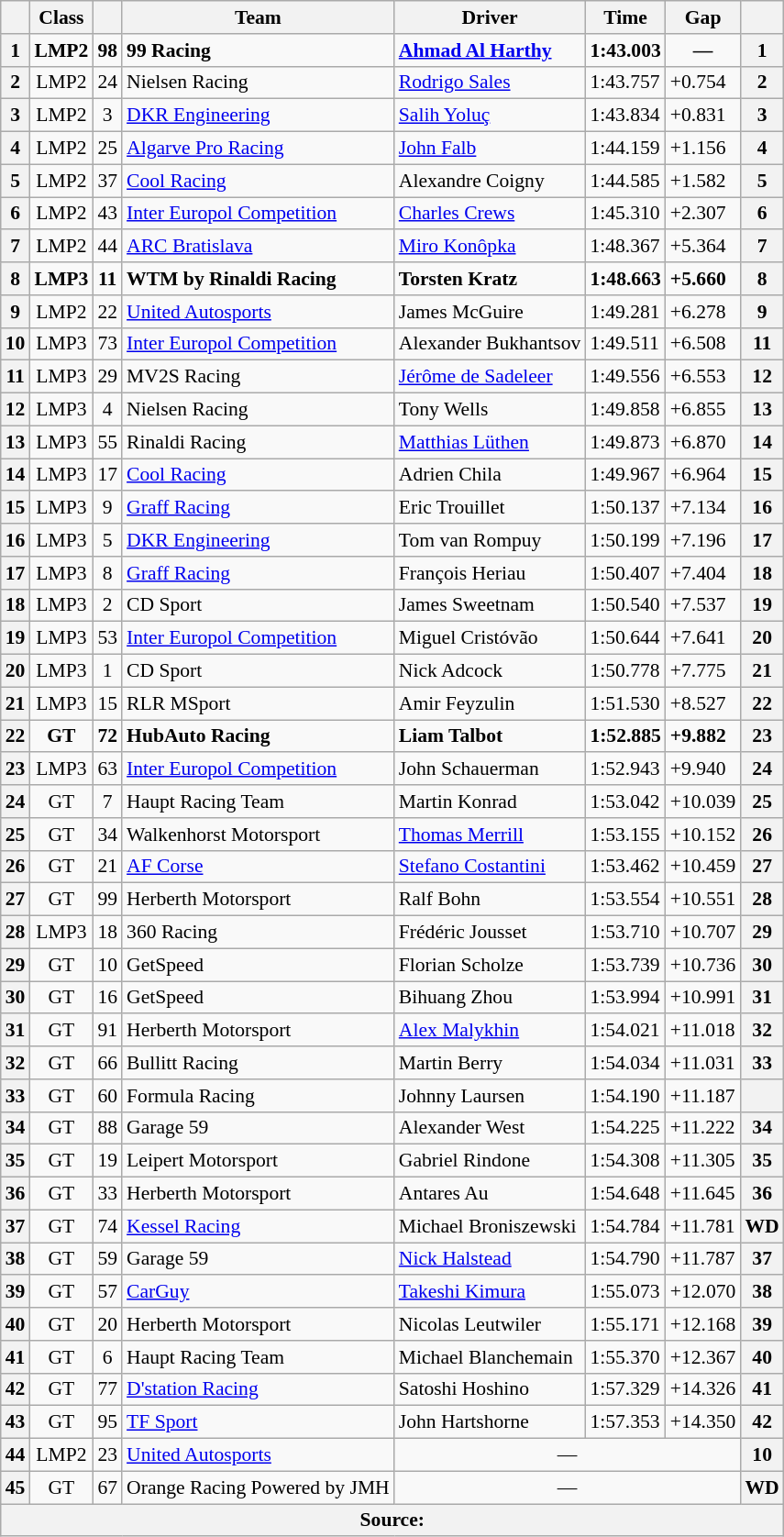<table class="wikitable sortable" style="font-size: 90%;">
<tr>
<th></th>
<th class="unsortable">Class</th>
<th class="unsortable"></th>
<th class="unsortable">Team</th>
<th class="unsortable">Driver</th>
<th class="unsortable">Time</th>
<th class="unsortable">Gap</th>
<th></th>
</tr>
<tr style="font-weight: bold;">
<th>1</th>
<td align="center">LMP2</td>
<td align="center">98</td>
<td> 99 Racing</td>
<td> <a href='#'>Ahmad Al Harthy</a></td>
<td>1:43.003</td>
<td align="center">—</td>
<th>1</th>
</tr>
<tr>
<th>2</th>
<td align="center">LMP2</td>
<td align="center">24</td>
<td> Nielsen Racing</td>
<td> <a href='#'>Rodrigo Sales</a></td>
<td>1:43.757</td>
<td>+0.754</td>
<th>2</th>
</tr>
<tr>
<th>3</th>
<td align="center">LMP2</td>
<td align="center">3</td>
<td> <a href='#'>DKR Engineering</a></td>
<td> <a href='#'>Salih Yoluç</a></td>
<td>1:43.834</td>
<td>+0.831</td>
<th>3</th>
</tr>
<tr>
<th>4</th>
<td align="center">LMP2</td>
<td align="center">25</td>
<td> <a href='#'>Algarve Pro Racing</a></td>
<td> <a href='#'>John Falb</a></td>
<td>1:44.159</td>
<td>+1.156</td>
<th>4</th>
</tr>
<tr>
<th>5</th>
<td align="center">LMP2</td>
<td align="center">37</td>
<td> <a href='#'>Cool Racing</a></td>
<td> Alexandre Coigny</td>
<td>1:44.585</td>
<td>+1.582</td>
<th>5</th>
</tr>
<tr>
<th>6</th>
<td align="center">LMP2</td>
<td align="center">43</td>
<td> <a href='#'>Inter Europol Competition</a></td>
<td> <a href='#'>Charles Crews</a></td>
<td>1:45.310</td>
<td>+2.307</td>
<th>6</th>
</tr>
<tr>
<th>7</th>
<td align="center">LMP2</td>
<td align="center">44</td>
<td> <a href='#'>ARC Bratislava</a></td>
<td> <a href='#'>Miro Konôpka</a></td>
<td>1:48.367</td>
<td>+5.364</td>
<th>7</th>
</tr>
<tr style="font-weight: bold;">
<th>8</th>
<td align="center">LMP3</td>
<td align="center">11</td>
<td> WTM by Rinaldi Racing</td>
<td> Torsten Kratz</td>
<td>1:48.663</td>
<td>+5.660</td>
<th>8</th>
</tr>
<tr>
<th>9</th>
<td align="center">LMP2</td>
<td align="center">22</td>
<td> <a href='#'>United Autosports</a></td>
<td> James McGuire</td>
<td>1:49.281</td>
<td>+6.278</td>
<th>9</th>
</tr>
<tr>
<th>10</th>
<td align="center">LMP3</td>
<td align="center">73</td>
<td> <a href='#'>Inter Europol Competition</a></td>
<td> Alexander Bukhantsov</td>
<td>1:49.511</td>
<td>+6.508</td>
<th>11</th>
</tr>
<tr>
<th>11</th>
<td align="center">LMP3</td>
<td align="center">29</td>
<td> MV2S Racing</td>
<td> <a href='#'>Jérôme de Sadeleer</a></td>
<td>1:49.556</td>
<td>+6.553</td>
<th>12</th>
</tr>
<tr>
<th>12</th>
<td align="center">LMP3</td>
<td align="center">4</td>
<td> Nielsen Racing</td>
<td> Tony Wells</td>
<td>1:49.858</td>
<td>+6.855</td>
<th>13</th>
</tr>
<tr>
<th>13</th>
<td align="center">LMP3</td>
<td align="center">55</td>
<td> Rinaldi Racing</td>
<td> <a href='#'>Matthias Lüthen</a></td>
<td>1:49.873</td>
<td>+6.870</td>
<th>14</th>
</tr>
<tr>
<th>14</th>
<td align="center">LMP3</td>
<td align="center">17</td>
<td> <a href='#'>Cool Racing</a></td>
<td> Adrien Chila</td>
<td>1:49.967</td>
<td>+6.964</td>
<th>15</th>
</tr>
<tr>
<th>15</th>
<td align="center">LMP3</td>
<td align="center">9</td>
<td> <a href='#'>Graff Racing</a></td>
<td> Eric Trouillet</td>
<td>1:50.137</td>
<td>+7.134</td>
<th>16</th>
</tr>
<tr>
<th>16</th>
<td align="center">LMP3</td>
<td align="center">5</td>
<td> <a href='#'>DKR Engineering</a></td>
<td> Tom van Rompuy</td>
<td>1:50.199</td>
<td>+7.196</td>
<th>17</th>
</tr>
<tr>
<th>17</th>
<td align="center">LMP3</td>
<td align="center">8</td>
<td> <a href='#'>Graff Racing</a></td>
<td> François Heriau</td>
<td>1:50.407</td>
<td>+7.404</td>
<th>18</th>
</tr>
<tr>
<th>18</th>
<td align="center">LMP3</td>
<td align="center">2</td>
<td> CD Sport</td>
<td> James Sweetnam</td>
<td>1:50.540</td>
<td>+7.537</td>
<th>19</th>
</tr>
<tr>
<th>19</th>
<td align="center">LMP3</td>
<td align="center">53</td>
<td> <a href='#'>Inter Europol Competition</a></td>
<td> Miguel Cristóvão</td>
<td>1:50.644</td>
<td>+7.641</td>
<th>20</th>
</tr>
<tr>
<th>20</th>
<td align="center">LMP3</td>
<td align="center">1</td>
<td> CD Sport</td>
<td> Nick Adcock</td>
<td>1:50.778</td>
<td>+7.775</td>
<th>21</th>
</tr>
<tr>
<th>21</th>
<td align="center">LMP3</td>
<td align="center">15</td>
<td> RLR MSport</td>
<td> Amir Feyzulin</td>
<td>1:51.530</td>
<td>+8.527</td>
<th>22</th>
</tr>
<tr style="font-weight: bold;">
<th>22</th>
<td align="center">GT</td>
<td align="center">72</td>
<td> HubAuto Racing</td>
<td> Liam Talbot</td>
<td>1:52.885</td>
<td>+9.882</td>
<th>23</th>
</tr>
<tr>
<th>23</th>
<td align="center">LMP3</td>
<td align="center">63</td>
<td> <a href='#'>Inter Europol Competition</a></td>
<td> John Schauerman</td>
<td>1:52.943</td>
<td>+9.940</td>
<th>24</th>
</tr>
<tr>
<th>24</th>
<td align="center">GT</td>
<td align="center">7</td>
<td> Haupt Racing Team</td>
<td> Martin Konrad</td>
<td>1:53.042</td>
<td>+10.039</td>
<th>25</th>
</tr>
<tr>
<th>25</th>
<td align="center">GT</td>
<td align="center">34</td>
<td> Walkenhorst Motorsport</td>
<td> <a href='#'>Thomas Merrill</a></td>
<td>1:53.155</td>
<td>+10.152</td>
<th>26</th>
</tr>
<tr>
<th>26</th>
<td align="center">GT</td>
<td align="center">21</td>
<td> <a href='#'>AF Corse</a></td>
<td> <a href='#'>Stefano Costantini</a></td>
<td>1:53.462</td>
<td>+10.459</td>
<th>27</th>
</tr>
<tr>
<th>27</th>
<td align="center">GT</td>
<td align="center">99</td>
<td> Herberth Motorsport</td>
<td> Ralf Bohn</td>
<td>1:53.554</td>
<td>+10.551</td>
<th>28</th>
</tr>
<tr>
<th>28</th>
<td align="center">LMP3</td>
<td align="center">18</td>
<td> 360 Racing</td>
<td> Frédéric Jousset</td>
<td>1:53.710</td>
<td>+10.707</td>
<th>29</th>
</tr>
<tr>
<th>29</th>
<td align="center">GT</td>
<td align="center">10</td>
<td> GetSpeed</td>
<td> Florian Scholze</td>
<td>1:53.739</td>
<td>+10.736</td>
<th>30</th>
</tr>
<tr>
<th>30</th>
<td align="center">GT</td>
<td align="center">16</td>
<td> GetSpeed</td>
<td> Bihuang Zhou</td>
<td>1:53.994</td>
<td>+10.991</td>
<th>31</th>
</tr>
<tr>
<th>31</th>
<td align="center">GT</td>
<td align="center">91</td>
<td> Herberth Motorsport</td>
<td> <a href='#'>Alex Malykhin</a></td>
<td>1:54.021</td>
<td>+11.018</td>
<th>32</th>
</tr>
<tr>
<th>32</th>
<td align="center">GT</td>
<td align="center">66</td>
<td> Bullitt Racing</td>
<td> Martin Berry</td>
<td>1:54.034</td>
<td>+11.031</td>
<th>33</th>
</tr>
<tr>
<th>33</th>
<td align="center">GT</td>
<td align="center">60</td>
<td> Formula Racing</td>
<td> Johnny Laursen</td>
<td>1:54.190</td>
<td>+11.187</td>
<th></th>
</tr>
<tr>
<th>34</th>
<td align="center">GT</td>
<td align="center">88</td>
<td> Garage 59</td>
<td> Alexander West</td>
<td>1:54.225</td>
<td>+11.222</td>
<th>34</th>
</tr>
<tr>
<th>35</th>
<td align="center">GT</td>
<td align="center">19</td>
<td> Leipert Motorsport</td>
<td> Gabriel Rindone</td>
<td>1:54.308</td>
<td>+11.305</td>
<th>35</th>
</tr>
<tr>
<th>36</th>
<td align="center">GT</td>
<td align="center">33</td>
<td> Herberth Motorsport</td>
<td> Antares Au</td>
<td>1:54.648</td>
<td>+11.645</td>
<th>36</th>
</tr>
<tr>
<th>37</th>
<td align="center">GT</td>
<td align="center">74</td>
<td> <a href='#'>Kessel Racing</a></td>
<td> Michael Broniszewski</td>
<td>1:54.784</td>
<td>+11.781</td>
<th>WD</th>
</tr>
<tr>
<th>38</th>
<td align="center">GT</td>
<td align="center">59</td>
<td> Garage 59</td>
<td> <a href='#'>Nick Halstead</a></td>
<td>1:54.790</td>
<td>+11.787</td>
<th>37</th>
</tr>
<tr>
<th>39</th>
<td align="center">GT</td>
<td align="center">57</td>
<td> <a href='#'>CarGuy</a></td>
<td> <a href='#'>Takeshi Kimura</a></td>
<td>1:55.073</td>
<td>+12.070</td>
<th>38</th>
</tr>
<tr>
<th>40</th>
<td align="center">GT</td>
<td align="center">20</td>
<td> Herberth Motorsport</td>
<td> Nicolas Leutwiler</td>
<td>1:55.171</td>
<td>+12.168</td>
<th>39</th>
</tr>
<tr>
<th>41</th>
<td align="center">GT</td>
<td align="center">6</td>
<td> Haupt Racing Team</td>
<td> Michael Blanchemain</td>
<td>1:55.370</td>
<td>+12.367</td>
<th>40</th>
</tr>
<tr>
<th>42</th>
<td align="center">GT</td>
<td align="center">77</td>
<td> <a href='#'>D'station Racing</a></td>
<td> Satoshi Hoshino</td>
<td>1:57.329</td>
<td>+14.326</td>
<th>41</th>
</tr>
<tr>
<th>43</th>
<td align="center">GT</td>
<td align="center">95</td>
<td> <a href='#'>TF Sport</a></td>
<td> John Hartshorne</td>
<td>1:57.353</td>
<td>+14.350</td>
<th>42</th>
</tr>
<tr>
<th>44</th>
<td align="center">LMP2</td>
<td align="center">23</td>
<td> <a href='#'>United Autosports</a></td>
<td colspan="3" align="center">—</td>
<th>10</th>
</tr>
<tr>
<th>45</th>
<td align="center">GT</td>
<td align="center">67</td>
<td> Orange Racing Powered by JMH</td>
<td colspan="3" align="center">—</td>
<th>WD</th>
</tr>
<tr>
<th colspan="8">Source:</th>
</tr>
</table>
